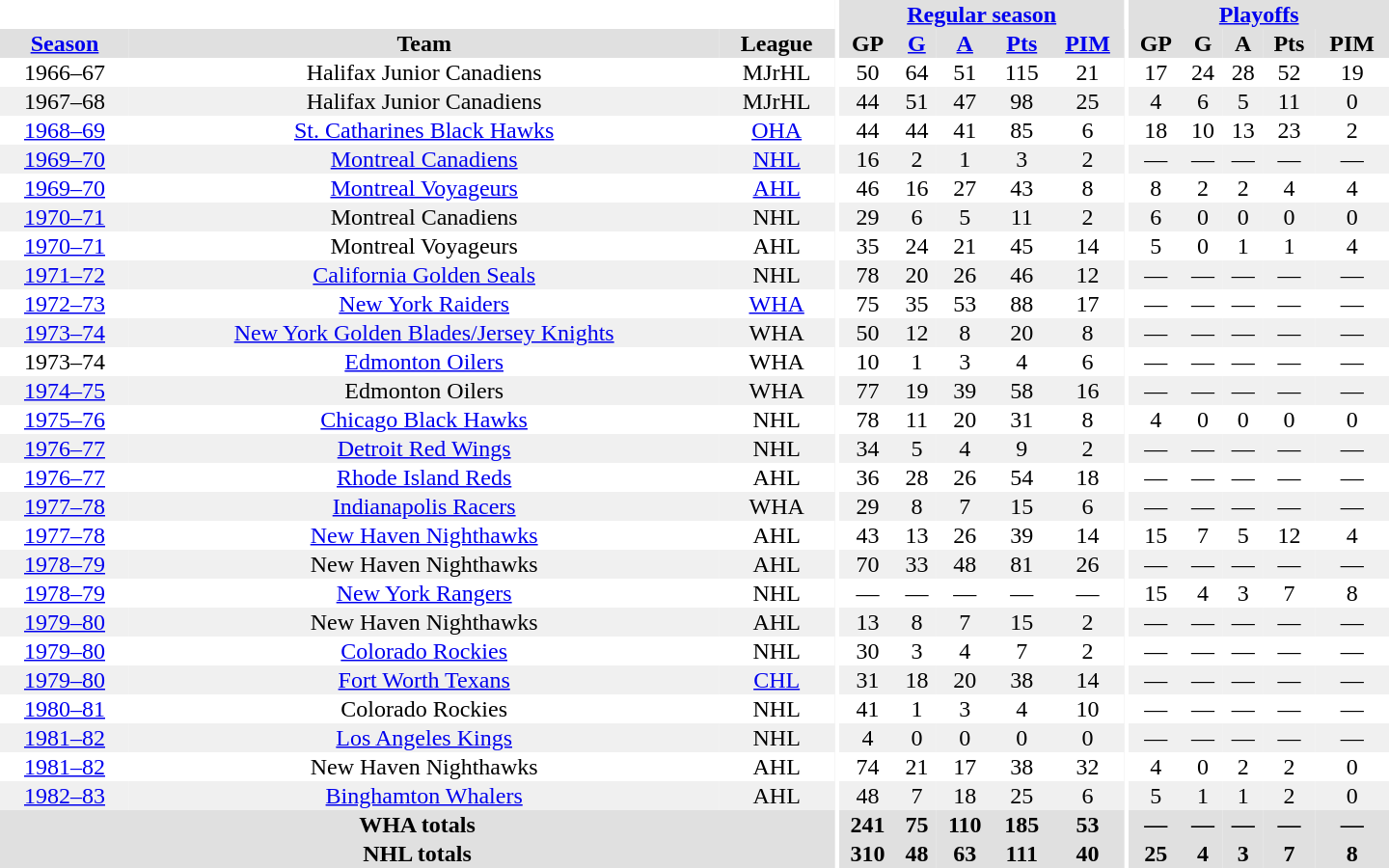<table border="0" cellpadding="1" cellspacing="0" style="text-align:center; width:60em">
<tr bgcolor="#e0e0e0">
<th colspan="3" bgcolor="#ffffff"></th>
<th rowspan="100" bgcolor="#ffffff"></th>
<th colspan="5"><a href='#'>Regular season</a></th>
<th rowspan="100" bgcolor="#ffffff"></th>
<th colspan="5"><a href='#'>Playoffs</a></th>
</tr>
<tr bgcolor="#e0e0e0">
<th><a href='#'>Season</a></th>
<th>Team</th>
<th>League</th>
<th>GP</th>
<th><a href='#'>G</a></th>
<th><a href='#'>A</a></th>
<th><a href='#'>Pts</a></th>
<th><a href='#'>PIM</a></th>
<th>GP</th>
<th>G</th>
<th>A</th>
<th>Pts</th>
<th>PIM</th>
</tr>
<tr>
<td>1966–67</td>
<td>Halifax Junior Canadiens</td>
<td>MJrHL</td>
<td>50</td>
<td>64</td>
<td>51</td>
<td>115</td>
<td>21</td>
<td>17</td>
<td>24</td>
<td>28</td>
<td>52</td>
<td>19</td>
</tr>
<tr bgcolor="#f0f0f0">
<td>1967–68</td>
<td>Halifax Junior Canadiens</td>
<td>MJrHL</td>
<td>44</td>
<td>51</td>
<td>47</td>
<td>98</td>
<td>25</td>
<td>4</td>
<td>6</td>
<td>5</td>
<td>11</td>
<td>0</td>
</tr>
<tr>
<td><a href='#'>1968–69</a></td>
<td><a href='#'>St. Catharines Black Hawks</a></td>
<td><a href='#'>OHA</a></td>
<td>44</td>
<td>44</td>
<td>41</td>
<td>85</td>
<td>6</td>
<td>18</td>
<td>10</td>
<td>13</td>
<td>23</td>
<td>2</td>
</tr>
<tr bgcolor="#f0f0f0">
<td><a href='#'>1969–70</a></td>
<td><a href='#'>Montreal Canadiens</a></td>
<td><a href='#'>NHL</a></td>
<td>16</td>
<td>2</td>
<td>1</td>
<td>3</td>
<td>2</td>
<td>—</td>
<td>—</td>
<td>—</td>
<td>—</td>
<td>—</td>
</tr>
<tr>
<td><a href='#'>1969–70</a></td>
<td><a href='#'>Montreal Voyageurs</a></td>
<td><a href='#'>AHL</a></td>
<td>46</td>
<td>16</td>
<td>27</td>
<td>43</td>
<td>8</td>
<td>8</td>
<td>2</td>
<td>2</td>
<td>4</td>
<td>4</td>
</tr>
<tr bgcolor="#f0f0f0">
<td><a href='#'>1970–71</a></td>
<td>Montreal Canadiens</td>
<td>NHL</td>
<td>29</td>
<td>6</td>
<td>5</td>
<td>11</td>
<td>2</td>
<td>6</td>
<td>0</td>
<td>0</td>
<td>0</td>
<td>0</td>
</tr>
<tr>
<td><a href='#'>1970–71</a></td>
<td>Montreal Voyageurs</td>
<td>AHL</td>
<td>35</td>
<td>24</td>
<td>21</td>
<td>45</td>
<td>14</td>
<td>5</td>
<td>0</td>
<td>1</td>
<td>1</td>
<td>4</td>
</tr>
<tr bgcolor="#f0f0f0">
<td><a href='#'>1971–72</a></td>
<td><a href='#'>California Golden Seals</a></td>
<td>NHL</td>
<td>78</td>
<td>20</td>
<td>26</td>
<td>46</td>
<td>12</td>
<td>—</td>
<td>—</td>
<td>—</td>
<td>—</td>
<td>—</td>
</tr>
<tr>
<td><a href='#'>1972–73</a></td>
<td><a href='#'>New York Raiders</a></td>
<td><a href='#'>WHA</a></td>
<td>75</td>
<td>35</td>
<td>53</td>
<td>88</td>
<td>17</td>
<td>—</td>
<td>—</td>
<td>—</td>
<td>—</td>
<td>—</td>
</tr>
<tr bgcolor="#f0f0f0">
<td><a href='#'>1973–74</a></td>
<td><a href='#'>New York Golden Blades/Jersey Knights</a></td>
<td>WHA</td>
<td>50</td>
<td>12</td>
<td>8</td>
<td>20</td>
<td>8</td>
<td>—</td>
<td>—</td>
<td>—</td>
<td>—</td>
<td>—</td>
</tr>
<tr>
<td>1973–74</td>
<td><a href='#'>Edmonton Oilers</a></td>
<td>WHA</td>
<td>10</td>
<td>1</td>
<td>3</td>
<td>4</td>
<td>6</td>
<td>—</td>
<td>—</td>
<td>—</td>
<td>—</td>
<td>—</td>
</tr>
<tr bgcolor="#f0f0f0">
<td><a href='#'>1974–75</a></td>
<td>Edmonton Oilers</td>
<td>WHA</td>
<td>77</td>
<td>19</td>
<td>39</td>
<td>58</td>
<td>16</td>
<td>—</td>
<td>—</td>
<td>—</td>
<td>—</td>
<td>—</td>
</tr>
<tr>
<td><a href='#'>1975–76</a></td>
<td><a href='#'>Chicago Black Hawks</a></td>
<td>NHL</td>
<td>78</td>
<td>11</td>
<td>20</td>
<td>31</td>
<td>8</td>
<td>4</td>
<td>0</td>
<td>0</td>
<td>0</td>
<td>0</td>
</tr>
<tr bgcolor="#f0f0f0">
<td><a href='#'>1976–77</a></td>
<td><a href='#'>Detroit Red Wings</a></td>
<td>NHL</td>
<td>34</td>
<td>5</td>
<td>4</td>
<td>9</td>
<td>2</td>
<td>—</td>
<td>—</td>
<td>—</td>
<td>—</td>
<td>—</td>
</tr>
<tr>
<td><a href='#'>1976–77</a></td>
<td><a href='#'>Rhode Island Reds</a></td>
<td>AHL</td>
<td>36</td>
<td>28</td>
<td>26</td>
<td>54</td>
<td>18</td>
<td>—</td>
<td>—</td>
<td>—</td>
<td>—</td>
<td>—</td>
</tr>
<tr bgcolor="#f0f0f0">
<td><a href='#'>1977–78</a></td>
<td><a href='#'>Indianapolis Racers</a></td>
<td>WHA</td>
<td>29</td>
<td>8</td>
<td>7</td>
<td>15</td>
<td>6</td>
<td>—</td>
<td>—</td>
<td>—</td>
<td>—</td>
<td>—</td>
</tr>
<tr>
<td><a href='#'>1977–78</a></td>
<td><a href='#'>New Haven Nighthawks</a></td>
<td>AHL</td>
<td>43</td>
<td>13</td>
<td>26</td>
<td>39</td>
<td>14</td>
<td>15</td>
<td>7</td>
<td>5</td>
<td>12</td>
<td>4</td>
</tr>
<tr bgcolor="#f0f0f0">
<td><a href='#'>1978–79</a></td>
<td>New Haven Nighthawks</td>
<td>AHL</td>
<td>70</td>
<td>33</td>
<td>48</td>
<td>81</td>
<td>26</td>
<td>—</td>
<td>—</td>
<td>—</td>
<td>—</td>
<td>—</td>
</tr>
<tr>
<td><a href='#'>1978–79</a></td>
<td><a href='#'>New York Rangers</a></td>
<td>NHL</td>
<td>—</td>
<td>—</td>
<td>—</td>
<td>—</td>
<td>—</td>
<td>15</td>
<td>4</td>
<td>3</td>
<td>7</td>
<td>8</td>
</tr>
<tr bgcolor="#f0f0f0">
<td><a href='#'>1979–80</a></td>
<td>New Haven Nighthawks</td>
<td>AHL</td>
<td>13</td>
<td>8</td>
<td>7</td>
<td>15</td>
<td>2</td>
<td>—</td>
<td>—</td>
<td>—</td>
<td>—</td>
<td>—</td>
</tr>
<tr>
<td><a href='#'>1979–80</a></td>
<td><a href='#'>Colorado Rockies</a></td>
<td>NHL</td>
<td>30</td>
<td>3</td>
<td>4</td>
<td>7</td>
<td>2</td>
<td>—</td>
<td>—</td>
<td>—</td>
<td>—</td>
<td>—</td>
</tr>
<tr bgcolor="#f0f0f0">
<td><a href='#'>1979–80</a></td>
<td><a href='#'>Fort Worth Texans</a></td>
<td><a href='#'>CHL</a></td>
<td>31</td>
<td>18</td>
<td>20</td>
<td>38</td>
<td>14</td>
<td>—</td>
<td>—</td>
<td>—</td>
<td>—</td>
<td>—</td>
</tr>
<tr>
<td><a href='#'>1980–81</a></td>
<td>Colorado Rockies</td>
<td>NHL</td>
<td>41</td>
<td>1</td>
<td>3</td>
<td>4</td>
<td>10</td>
<td>—</td>
<td>—</td>
<td>—</td>
<td>—</td>
<td>—</td>
</tr>
<tr bgcolor="#f0f0f0">
<td><a href='#'>1981–82</a></td>
<td><a href='#'>Los Angeles Kings</a></td>
<td>NHL</td>
<td>4</td>
<td>0</td>
<td>0</td>
<td>0</td>
<td>0</td>
<td>—</td>
<td>—</td>
<td>—</td>
<td>—</td>
<td>—</td>
</tr>
<tr>
<td><a href='#'>1981–82</a></td>
<td>New Haven Nighthawks</td>
<td>AHL</td>
<td>74</td>
<td>21</td>
<td>17</td>
<td>38</td>
<td>32</td>
<td>4</td>
<td>0</td>
<td>2</td>
<td>2</td>
<td>0</td>
</tr>
<tr bgcolor="#f0f0f0">
<td><a href='#'>1982–83</a></td>
<td><a href='#'>Binghamton Whalers</a></td>
<td>AHL</td>
<td>48</td>
<td>7</td>
<td>18</td>
<td>25</td>
<td>6</td>
<td>5</td>
<td>1</td>
<td>1</td>
<td>2</td>
<td>0</td>
</tr>
<tr bgcolor="#e0e0e0">
<th colspan="3">WHA totals</th>
<th>241</th>
<th>75</th>
<th>110</th>
<th>185</th>
<th>53</th>
<th>—</th>
<th>—</th>
<th>—</th>
<th>—</th>
<th>—</th>
</tr>
<tr bgcolor="#e0e0e0">
<th colspan="3">NHL totals</th>
<th>310</th>
<th>48</th>
<th>63</th>
<th>111</th>
<th>40</th>
<th>25</th>
<th>4</th>
<th>3</th>
<th>7</th>
<th>8</th>
</tr>
</table>
